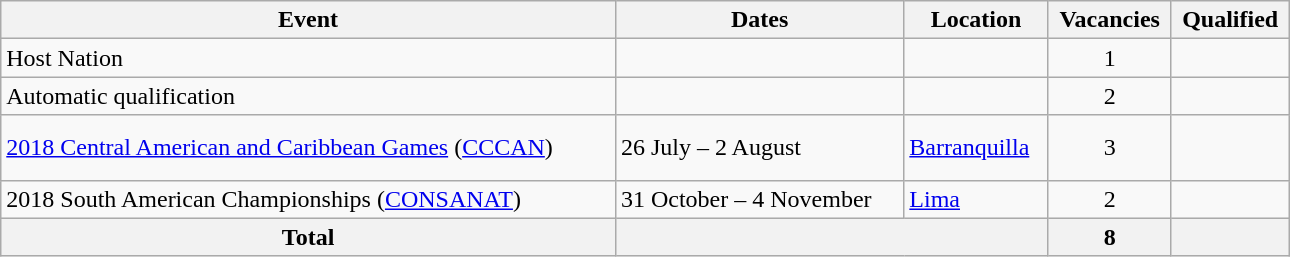<table class="wikitable" width=860>
<tr>
<th>Event</th>
<th>Dates</th>
<th>Location</th>
<th>Vacancies</th>
<th>Qualified</th>
</tr>
<tr>
<td>Host Nation</td>
<td></td>
<td></td>
<td align=center>1</td>
<td></td>
</tr>
<tr>
<td>Automatic qualification</td>
<td></td>
<td></td>
<td align=center>2</td>
<td><br></td>
</tr>
<tr>
<td><a href='#'>2018 Central American and Caribbean Games</a> (<a href='#'>CCCAN</a>)</td>
<td>26 July – 2 August</td>
<td> <a href='#'>Barranquilla</a></td>
<td align=center>3</td>
<td><br><br></td>
</tr>
<tr>
<td>2018 South American Championships (<a href='#'>CONSANAT</a>)</td>
<td>31 October – 4 November</td>
<td> <a href='#'>Lima</a></td>
<td align=center>2</td>
<td><br></td>
</tr>
<tr>
<th>Total</th>
<th colspan="2"></th>
<th>8</th>
<th></th>
</tr>
</table>
